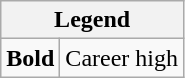<table class="wikitable mw-collapsible mw-collapsed">
<tr>
<th colspan="2">Legend</th>
</tr>
<tr>
<td><strong>Bold</strong></td>
<td>Career high</td>
</tr>
</table>
